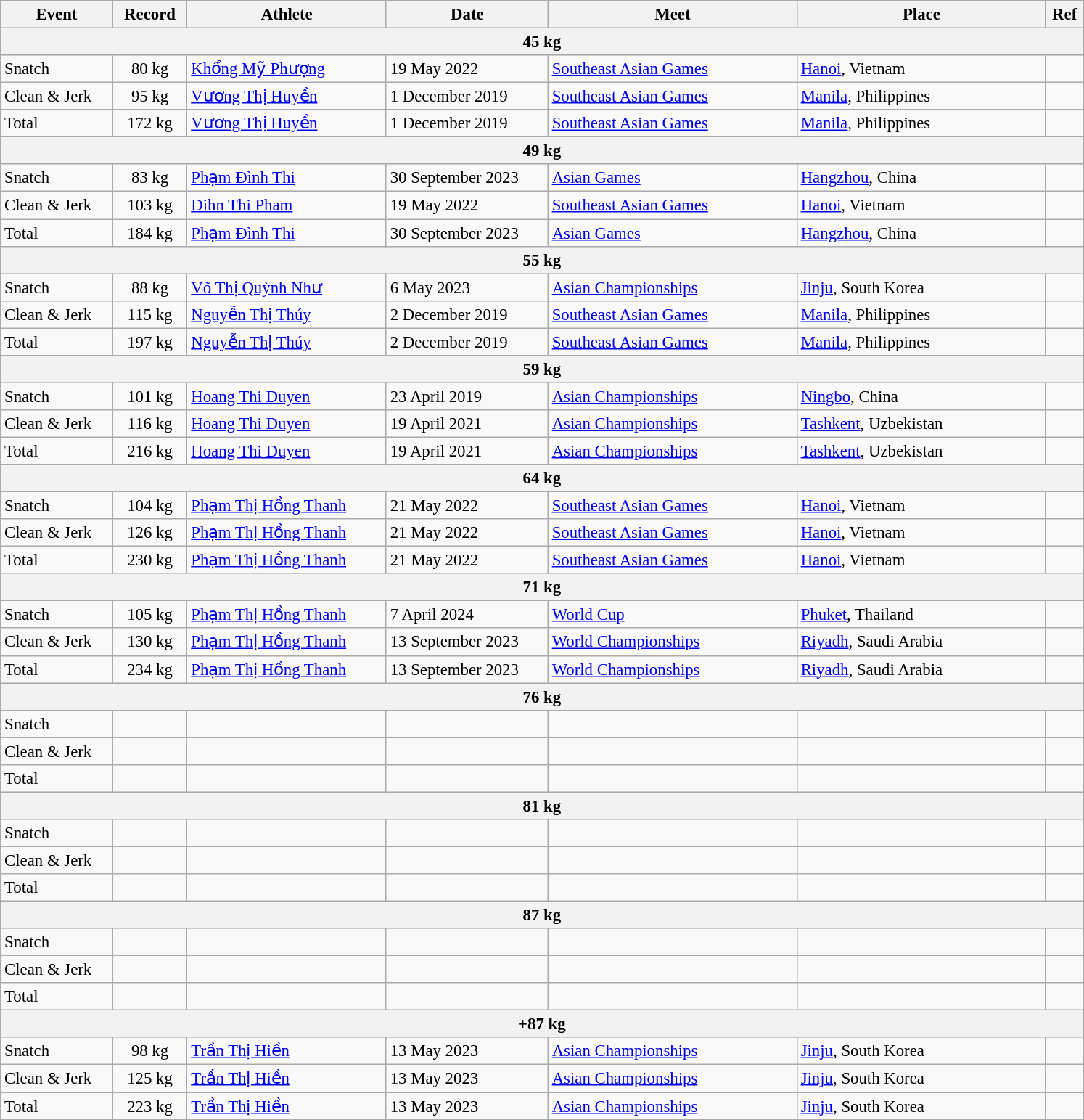<table class="wikitable" style="font-size:95%;">
<tr>
<th width=9%>Event</th>
<th width=6%>Record</th>
<th width=16%>Athlete</th>
<th width=13%>Date</th>
<th width=20%>Meet</th>
<th width=20%>Place</th>
<th width=3%>Ref</th>
</tr>
<tr bgcolor="#DDDDDD">
<th colspan="7">45 kg</th>
</tr>
<tr>
<td>Snatch</td>
<td align="center">80 kg</td>
<td><a href='#'>Khổng Mỹ Phượng</a></td>
<td>19 May 2022</td>
<td><a href='#'>Southeast Asian Games</a></td>
<td><a href='#'>Hanoi</a>, Vietnam</td>
<td></td>
</tr>
<tr>
<td>Clean & Jerk</td>
<td align="center">95 kg</td>
<td><a href='#'>Vương Thị Huyền</a></td>
<td>1 December 2019</td>
<td><a href='#'>Southeast Asian Games</a></td>
<td><a href='#'>Manila</a>, Philippines</td>
<td></td>
</tr>
<tr>
<td>Total</td>
<td align="center">172 kg</td>
<td><a href='#'>Vương Thị Huyền</a></td>
<td>1 December 2019</td>
<td><a href='#'>Southeast Asian Games</a></td>
<td><a href='#'>Manila</a>, Philippines</td>
<td></td>
</tr>
<tr bgcolor="#DDDDDD">
<th colspan="7">49 kg</th>
</tr>
<tr>
<td>Snatch</td>
<td align="center">83 kg</td>
<td><a href='#'>Phạm Đình Thi</a></td>
<td>30 September 2023</td>
<td><a href='#'>Asian Games</a></td>
<td><a href='#'>Hangzhou</a>, China</td>
<td></td>
</tr>
<tr>
<td>Clean & Jerk</td>
<td align="center">103 kg</td>
<td><a href='#'>Dihn Thi Pham</a></td>
<td>19 May 2022</td>
<td><a href='#'>Southeast Asian Games</a></td>
<td><a href='#'>Hanoi</a>, Vietnam</td>
<td></td>
</tr>
<tr>
<td>Total</td>
<td align="center">184 kg</td>
<td><a href='#'>Phạm Đình Thi</a></td>
<td>30 September 2023</td>
<td><a href='#'>Asian Games</a></td>
<td><a href='#'>Hangzhou</a>, China</td>
<td></td>
</tr>
<tr bgcolor="#DDDDDD">
<th colspan="7">55 kg</th>
</tr>
<tr>
<td>Snatch</td>
<td align="center">88 kg</td>
<td><a href='#'>Võ Thị Quỳnh Như</a></td>
<td>6 May 2023</td>
<td><a href='#'>Asian Championships</a></td>
<td><a href='#'>Jinju</a>, South Korea</td>
<td></td>
</tr>
<tr>
<td>Clean & Jerk</td>
<td align="center">115 kg</td>
<td><a href='#'>Nguyễn Thị Thúy</a></td>
<td>2 December 2019</td>
<td><a href='#'>Southeast Asian Games</a></td>
<td><a href='#'>Manila</a>, Philippines</td>
<td></td>
</tr>
<tr>
<td>Total</td>
<td align="center">197 kg</td>
<td><a href='#'>Nguyễn Thị Thúy</a></td>
<td>2 December 2019</td>
<td><a href='#'>Southeast Asian Games</a></td>
<td><a href='#'>Manila</a>, Philippines</td>
<td></td>
</tr>
<tr bgcolor="#DDDDDD">
<th colspan="7">59 kg</th>
</tr>
<tr>
<td>Snatch</td>
<td align="center">101 kg</td>
<td><a href='#'>Hoang Thi Duyen</a></td>
<td>23 April 2019</td>
<td><a href='#'>Asian Championships</a></td>
<td><a href='#'>Ningbo</a>, China</td>
<td></td>
</tr>
<tr>
<td>Clean & Jerk</td>
<td align="center">116 kg</td>
<td><a href='#'>Hoang Thi Duyen</a></td>
<td>19 April 2021</td>
<td><a href='#'>Asian Championships</a></td>
<td><a href='#'>Tashkent</a>, Uzbekistan</td>
<td></td>
</tr>
<tr>
<td>Total</td>
<td align="center">216 kg</td>
<td><a href='#'>Hoang Thi Duyen</a></td>
<td>19 April 2021</td>
<td><a href='#'>Asian Championships</a></td>
<td><a href='#'>Tashkent</a>, Uzbekistan</td>
<td></td>
</tr>
<tr bgcolor="#DDDDDD">
<th colspan="7">64 kg</th>
</tr>
<tr>
<td>Snatch</td>
<td align="center">104 kg</td>
<td><a href='#'>Phạm Thị Hồng Thanh</a></td>
<td>21 May 2022</td>
<td><a href='#'>Southeast Asian Games</a></td>
<td><a href='#'>Hanoi</a>, Vietnam</td>
<td></td>
</tr>
<tr>
<td>Clean & Jerk</td>
<td align="center">126 kg</td>
<td><a href='#'>Phạm Thị Hồng Thanh</a></td>
<td>21 May 2022</td>
<td><a href='#'>Southeast Asian Games</a></td>
<td><a href='#'>Hanoi</a>, Vietnam</td>
<td></td>
</tr>
<tr>
<td>Total</td>
<td align="center">230 kg</td>
<td><a href='#'>Phạm Thị Hồng Thanh</a></td>
<td>21 May 2022</td>
<td><a href='#'>Southeast Asian Games</a></td>
<td><a href='#'>Hanoi</a>, Vietnam</td>
<td></td>
</tr>
<tr bgcolor="#DDDDDD">
<th colspan="7">71 kg</th>
</tr>
<tr>
<td>Snatch</td>
<td align="center">105 kg</td>
<td><a href='#'>Phạm Thị Hồng Thanh</a></td>
<td>7 April 2024</td>
<td><a href='#'>World Cup</a></td>
<td><a href='#'>Phuket</a>, Thailand</td>
<td></td>
</tr>
<tr>
<td>Clean & Jerk</td>
<td align="center">130 kg</td>
<td><a href='#'>Phạm Thị Hồng Thanh</a></td>
<td>13 September 2023</td>
<td><a href='#'>World Championships</a></td>
<td><a href='#'>Riyadh</a>, Saudi Arabia</td>
<td></td>
</tr>
<tr>
<td>Total</td>
<td align="center">234 kg</td>
<td><a href='#'>Phạm Thị Hồng Thanh</a></td>
<td>13 September 2023</td>
<td><a href='#'>World Championships</a></td>
<td><a href='#'>Riyadh</a>, Saudi Arabia</td>
<td></td>
</tr>
<tr bgcolor="#DDDDDD">
<th colspan="7">76 kg</th>
</tr>
<tr>
<td>Snatch</td>
<td align="center"></td>
<td></td>
<td></td>
<td></td>
<td></td>
<td></td>
</tr>
<tr>
<td>Clean & Jerk</td>
<td align="center"></td>
<td></td>
<td></td>
<td></td>
<td></td>
<td></td>
</tr>
<tr>
<td>Total</td>
<td align="center"></td>
<td></td>
<td></td>
<td></td>
<td></td>
<td></td>
</tr>
<tr bgcolor="#DDDDDD">
<th colspan="7">81 kg</th>
</tr>
<tr>
<td>Snatch</td>
<td align="center"></td>
<td></td>
<td></td>
<td></td>
<td></td>
<td></td>
</tr>
<tr>
<td>Clean & Jerk</td>
<td align="center"></td>
<td></td>
<td></td>
<td></td>
<td></td>
<td></td>
</tr>
<tr>
<td>Total</td>
<td align="center"></td>
<td></td>
<td></td>
<td></td>
<td></td>
<td></td>
</tr>
<tr bgcolor="#DDDDDD">
<th colspan="7">87 kg</th>
</tr>
<tr>
<td>Snatch</td>
<td align="center"></td>
<td></td>
<td></td>
<td></td>
<td></td>
<td></td>
</tr>
<tr>
<td>Clean & Jerk</td>
<td align="center"></td>
<td></td>
<td></td>
<td></td>
<td></td>
<td></td>
</tr>
<tr>
<td>Total</td>
<td align="center"></td>
<td></td>
<td></td>
<td></td>
<td></td>
<td></td>
</tr>
<tr bgcolor="#DDDDDD">
<th colspan="7">+87 kg</th>
</tr>
<tr>
<td>Snatch</td>
<td align="center">98 kg</td>
<td><a href='#'>Trần Thị Hiền</a></td>
<td>13 May 2023</td>
<td><a href='#'>Asian Championships</a></td>
<td><a href='#'>Jinju</a>, South Korea</td>
<td></td>
</tr>
<tr>
<td>Clean & Jerk</td>
<td align="center">125 kg</td>
<td><a href='#'>Trần Thị Hiền</a></td>
<td>13 May 2023</td>
<td><a href='#'>Asian Championships</a></td>
<td><a href='#'>Jinju</a>, South Korea</td>
<td></td>
</tr>
<tr>
<td>Total</td>
<td align="center">223 kg</td>
<td><a href='#'>Trần Thị Hiền</a></td>
<td>13 May 2023</td>
<td><a href='#'>Asian Championships</a></td>
<td><a href='#'>Jinju</a>, South Korea</td>
<td></td>
</tr>
</table>
